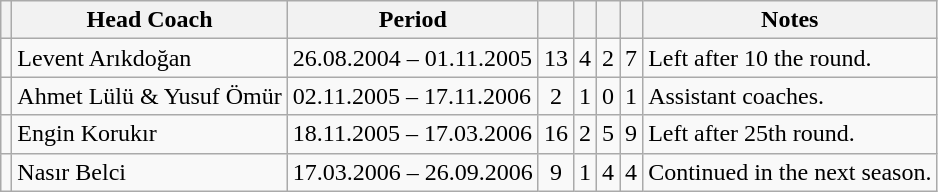<table class="wikitable" style="text-align: left;">
<tr>
<th></th>
<th>Head Coach</th>
<th>Period</th>
<th></th>
<th></th>
<th></th>
<th></th>
<th>Notes</th>
</tr>
<tr>
<td></td>
<td>Levent Arıkdoğan</td>
<td>26.08.2004 – 01.11.2005</td>
<td align="center">13</td>
<td align="center">4</td>
<td align="center">2</td>
<td align="center">7</td>
<td>Left after 10 the round.</td>
</tr>
<tr>
<td></td>
<td>Ahmet Lülü & Yusuf Ömür</td>
<td>02.11.2005 – 17.11.2006</td>
<td align="center">2</td>
<td align="center">1</td>
<td align="center">0</td>
<td align="center">1</td>
<td>Assistant coaches.</td>
</tr>
<tr>
<td></td>
<td>Engin Korukır</td>
<td>18.11.2005 – 17.03.2006</td>
<td align="center">16</td>
<td align="center">2</td>
<td align="center">5</td>
<td align="center">9</td>
<td>Left after 25th round.</td>
</tr>
<tr>
<td></td>
<td>Nasır Belci</td>
<td>17.03.2006 – 26.09.2006</td>
<td align="center">9</td>
<td align="center">1</td>
<td align="center">4</td>
<td align="center">4</td>
<td>Continued in the next season.</td>
</tr>
</table>
